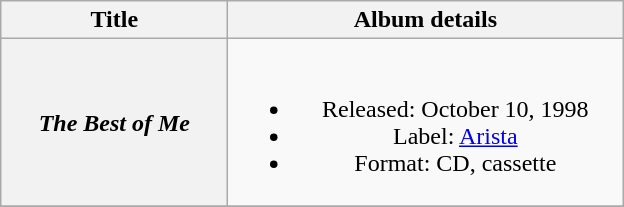<table class="wikitable plainrowheaders" style="text-align:center;" border="1">
<tr>
<th scope="col" style="width:9em;">Title</th>
<th scope="col" style="width:16em;">Album details</th>
</tr>
<tr>
<th scope="row"><em>The Best of Me</em></th>
<td><br><ul><li>Released: October 10, 1998</li><li>Label: <a href='#'>Arista</a></li><li>Format: CD, cassette</li></ul></td>
</tr>
<tr>
</tr>
</table>
